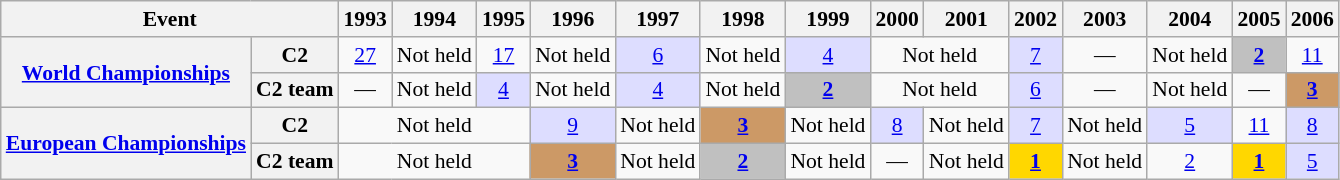<table class="wikitable plainrowheaders" style=font-size:90%>
<tr>
<th scope="col" colspan=2>Event</th>
<th scope="col">1993</th>
<th scope="col">1994</th>
<th scope="col">1995</th>
<th scope="col">1996</th>
<th scope="col">1997</th>
<th scope="col">1998</th>
<th scope="col">1999</th>
<th scope="col">2000</th>
<th scope="col">2001</th>
<th scope="col">2002</th>
<th scope="col">2003</th>
<th scope="col">2004</th>
<th scope="col">2005</th>
<th scope="col">2006</th>
</tr>
<tr style="text-align:center;">
<th scope="row" rowspan=2><a href='#'>World Championships</a></th>
<th scope="row">C2</th>
<td><a href='#'>27</a></td>
<td>Not held</td>
<td><a href='#'>17</a></td>
<td>Not held</td>
<td style="background:#ddf;"><a href='#'>6</a></td>
<td>Not held</td>
<td style="background:#ddf;"><a href='#'>4</a></td>
<td colspan=2>Not held</td>
<td style="background:#ddf;"><a href='#'>7</a></td>
<td>—</td>
<td>Not held</td>
<td style="background:silver;"><a href='#'><strong>2</strong></a></td>
<td><a href='#'>11</a></td>
</tr>
<tr style="text-align:center;">
<th scope="row">C2 team</th>
<td>—</td>
<td>Not held</td>
<td style="background:#ddf;"><a href='#'>4</a></td>
<td>Not held</td>
<td style="background:#ddf;"><a href='#'>4</a></td>
<td>Not held</td>
<td style="background:silver;"><a href='#'><strong>2</strong></a></td>
<td colspan=2>Not held</td>
<td style="background:#ddf;"><a href='#'>6</a></td>
<td>—</td>
<td>Not held</td>
<td>—</td>
<td style="background:#cc9966;"><a href='#'><strong>3</strong></a></td>
</tr>
<tr style="text-align:center;">
<th scope="row" rowspan=2><a href='#'>European Championships</a></th>
<th scope="row">C2</th>
<td colspan=3>Not held</td>
<td style="background:#ddf;"><a href='#'>9</a></td>
<td>Not held</td>
<td style="background:#cc9966;"><a href='#'><strong>3</strong></a></td>
<td>Not held</td>
<td style="background:#ddf;"><a href='#'>8</a></td>
<td>Not held</td>
<td style="background:#ddf;"><a href='#'>7</a></td>
<td>Not held</td>
<td style="background:#ddf;"><a href='#'>5</a></td>
<td><a href='#'>11</a></td>
<td style="background:#ddf;"><a href='#'>8</a></td>
</tr>
<tr style="text-align:center;">
<th scope="row">C2 team</th>
<td colspan=3>Not held</td>
<td style="background:#cc9966;"><a href='#'><strong>3</strong></a></td>
<td>Not held</td>
<td style="background:silver;"><a href='#'><strong>2</strong></a></td>
<td>Not held</td>
<td>—</td>
<td>Not held</td>
<td style="background:gold;"><a href='#'><strong>1</strong></a></td>
<td>Not held</td>
<td><a href='#'>2</a></td>
<td style="background:gold;"><a href='#'><strong>1</strong></a></td>
<td style="background:#ddf;"><a href='#'>5</a></td>
</tr>
</table>
